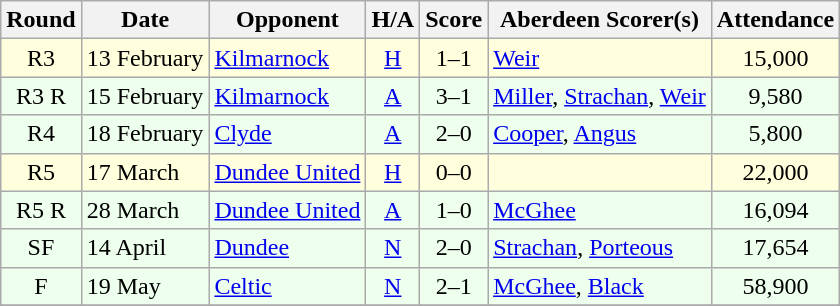<table class="wikitable" style="text-align:center">
<tr>
<th>Round</th>
<th>Date</th>
<th>Opponent</th>
<th>H/A</th>
<th>Score</th>
<th>Aberdeen Scorer(s)</th>
<th>Attendance</th>
</tr>
<tr bgcolor=#FFFFDD>
<td>R3</td>
<td align=left>13 February</td>
<td align=left><a href='#'>Kilmarnock</a></td>
<td><a href='#'>H</a></td>
<td>1–1</td>
<td align=left><a href='#'>Weir</a></td>
<td>15,000</td>
</tr>
<tr bgcolor=#EEFFEE>
<td>R3 R</td>
<td align=left>15 February</td>
<td align=left><a href='#'>Kilmarnock</a></td>
<td><a href='#'>A</a></td>
<td>3–1</td>
<td align=left><a href='#'>Miller</a>, <a href='#'>Strachan</a>, <a href='#'>Weir</a></td>
<td>9,580</td>
</tr>
<tr bgcolor=#EEFFEE>
<td>R4</td>
<td align=left>18 February</td>
<td align=left><a href='#'>Clyde</a></td>
<td><a href='#'>A</a></td>
<td>2–0</td>
<td align=left><a href='#'>Cooper</a>, <a href='#'>Angus</a></td>
<td>5,800</td>
</tr>
<tr bgcolor=#FFFFDD>
<td>R5</td>
<td align=left>17 March</td>
<td align=left><a href='#'>Dundee United</a></td>
<td><a href='#'>H</a></td>
<td>0–0</td>
<td align=left></td>
<td>22,000</td>
</tr>
<tr bgcolor=#EEFFEE>
<td>R5 R</td>
<td align=left>28 March</td>
<td align=left><a href='#'>Dundee United</a></td>
<td><a href='#'>A</a></td>
<td>1–0</td>
<td align=left><a href='#'>McGhee</a></td>
<td>16,094</td>
</tr>
<tr bgcolor=#EEFFEE>
<td>SF</td>
<td align=left>14 April</td>
<td align=left><a href='#'>Dundee</a></td>
<td><a href='#'>N</a></td>
<td>2–0</td>
<td align=left><a href='#'>Strachan</a>, <a href='#'>Porteous</a></td>
<td>17,654</td>
</tr>
<tr bgcolor=#EEFFEE>
<td>F</td>
<td align=left>19 May</td>
<td align=left><a href='#'>Celtic</a></td>
<td><a href='#'>N</a></td>
<td>2–1</td>
<td align=left><a href='#'>McGhee</a>, <a href='#'>Black</a></td>
<td>58,900</td>
</tr>
<tr>
</tr>
</table>
